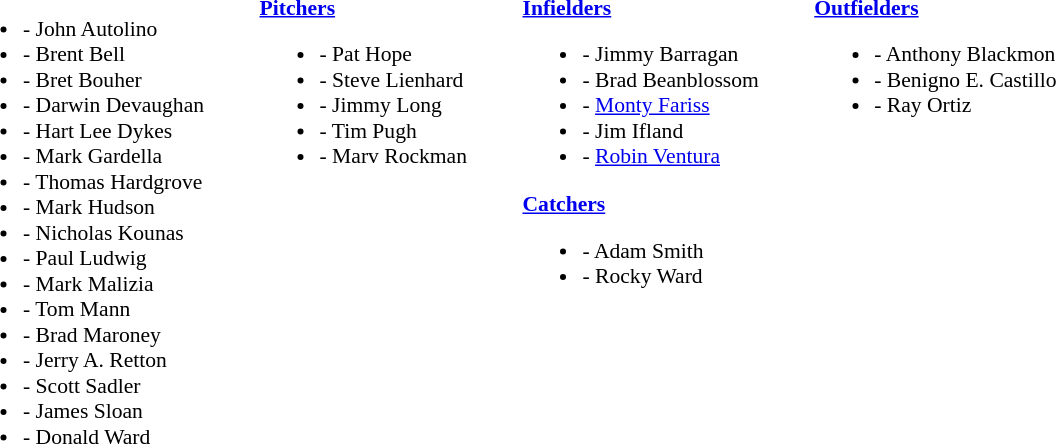<table class="toccolours" style="border-collapse:collapse; font-size:90%;">
<tr>
<td colspan="15" style=></td>
</tr>
<tr>
<td width="33"> </td>
<td valign="top"><br><ul><li>- John Autolino</li><li>- Brent Bell</li><li>- Bret Bouher</li><li>- Darwin Devaughan</li><li>- Hart Lee Dykes</li><li>- Mark Gardella</li><li>- Thomas Hardgrove</li><li>- Mark Hudson</li><li>- Nicholas Kounas</li><li>- Paul Ludwig</li><li>- Mark Malizia</li><li>- Tom Mann</li><li>- Brad Maroney</li><li>- Jerry A. Retton</li><li>- Scott Sadler</li><li>- James Sloan</li><li>- Donald Ward</li></ul></td>
<td width="33"> </td>
<td valign="top"><br><strong><a href='#'>Pitchers</a></strong><ul><li>- Pat Hope</li><li>- Steve Lienhard</li><li>- Jimmy Long</li><li>- Tim Pugh</li><li>- Marv Rockman</li></ul></td>
<td width="33"> </td>
<td valign="top"><br><strong><a href='#'>Infielders</a></strong><ul><li>- Jimmy Barragan</li><li>- Brad Beanblossom</li><li>- <a href='#'>Monty Fariss</a></li><li>- Jim Ifland</li><li>- <a href='#'>Robin Ventura</a></li></ul><strong><a href='#'>Catchers</a></strong><ul><li>- Adam Smith</li><li>- Rocky Ward</li></ul></td>
<td width="33"> </td>
<td valign="top"><br><strong><a href='#'>Outfielders</a></strong><ul><li>- Anthony Blackmon</li><li>- Benigno E. Castillo</li><li>- Ray Ortiz</li></ul></td>
</tr>
</table>
